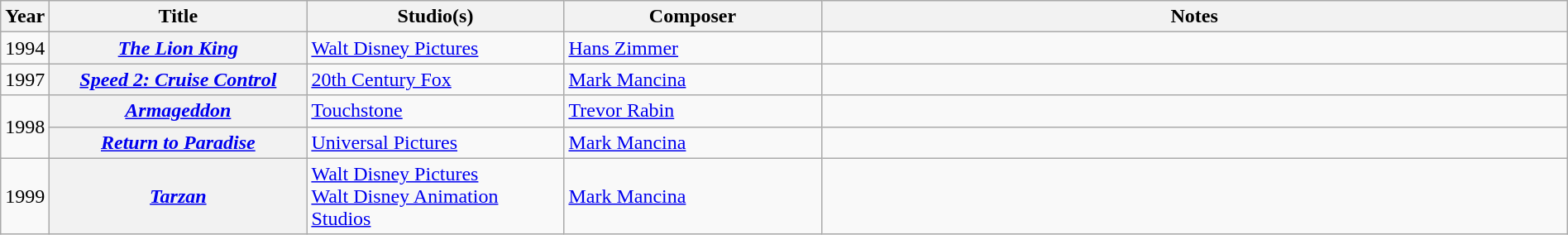<table class="wikitable" width=100%>
<tr>
<th width=30>Year</th>
<th width=200>Title</th>
<th width=200>Studio(s)</th>
<th width=200>Composer</th>
<th>Notes</th>
</tr>
<tr>
<td>1994</td>
<th><em><a href='#'>The Lion King</a></em></th>
<td><a href='#'>Walt Disney Pictures</a></td>
<td><a href='#'>Hans Zimmer</a></td>
<td></td>
</tr>
<tr>
<td>1997</td>
<th><em><a href='#'>Speed 2: Cruise Control</a></em></th>
<td><a href='#'>20th Century Fox</a></td>
<td><a href='#'>Mark Mancina</a></td>
<td></td>
</tr>
<tr>
<td rowspan="2">1998</td>
<th><em><a href='#'>Armageddon</a></em></th>
<td><a href='#'>Touchstone</a></td>
<td><a href='#'>Trevor Rabin</a></td>
<td></td>
</tr>
<tr>
<th><em><a href='#'>Return to Paradise</a></em></th>
<td><a href='#'>Universal Pictures</a></td>
<td><a href='#'>Mark Mancina</a></td>
<td></td>
</tr>
<tr>
<td>1999</td>
<th><em><a href='#'>Tarzan</a></em></th>
<td><a href='#'>Walt Disney Pictures</a><br><a href='#'>Walt Disney Animation Studios</a></td>
<td><a href='#'>Mark Mancina</a></td>
<td></td>
</tr>
</table>
